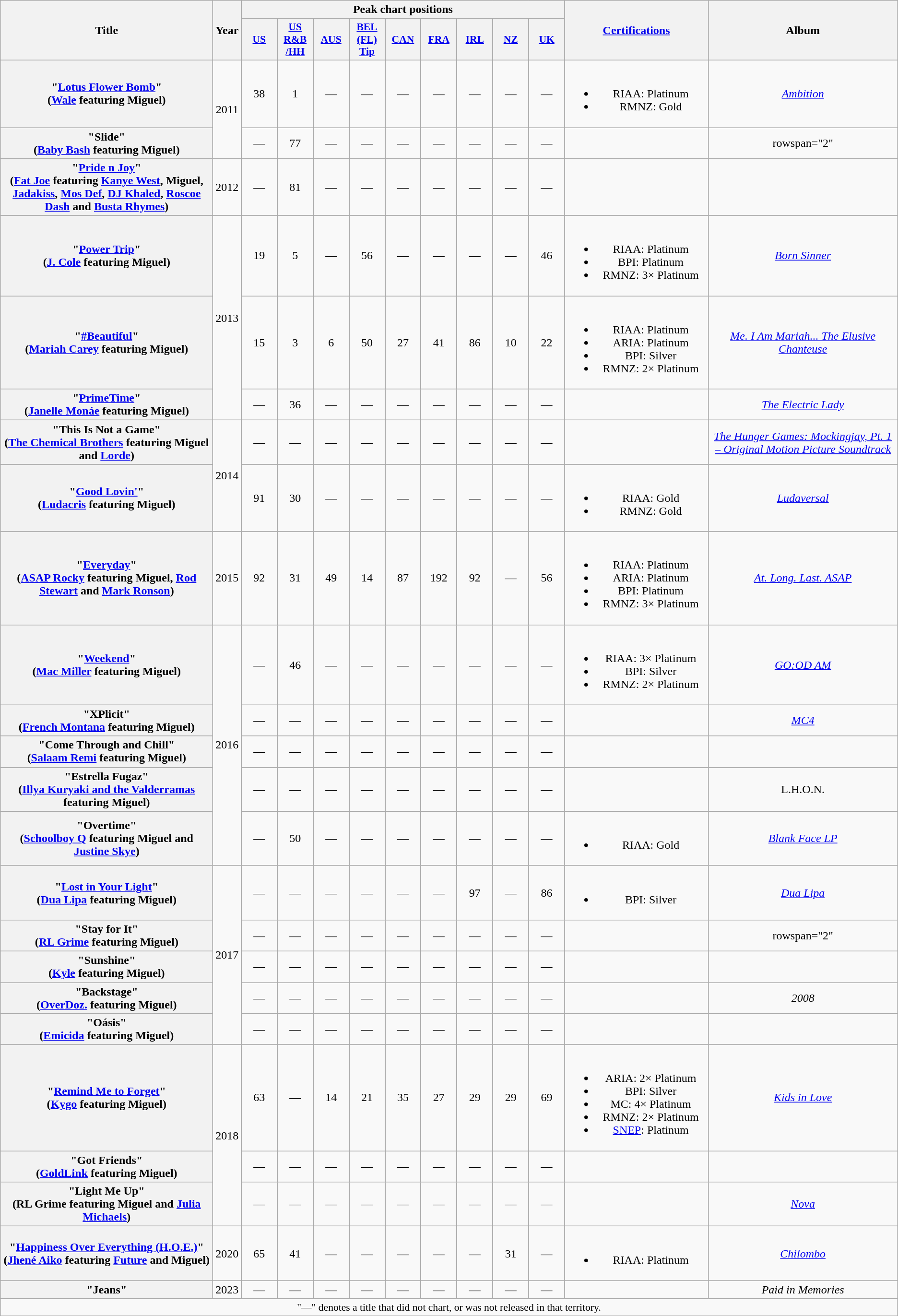<table class="wikitable plainrowheaders" style="text-align:center;">
<tr>
<th scope="col" rowspan="2" style="width:18em;">Title</th>
<th scope="col" rowspan="2">Year</th>
<th scope="col" colspan="9">Peak chart positions</th>
<th scope="col" rowspan="2" style="width:12em;"><a href='#'>Certifications</a></th>
<th scope="col" rowspan="2">Album</th>
</tr>
<tr>
<th style="width:3em;font-size:90%;"><a href='#'>US</a><br></th>
<th style="width:3em;font-size:90%;"><a href='#'>US<br>R&B<br>/HH</a><br></th>
<th style="width:3em;font-size:90%;"><a href='#'>AUS</a><br></th>
<th style="width:3em;font-size:90%;"><a href='#'>BEL<br>(FL)<br>Tip</a><br></th>
<th style="width:3em;font-size:90%;"><a href='#'>CAN</a><br></th>
<th style="width:3em;font-size:90%;"><a href='#'>FRA</a><br></th>
<th style="width:3em;font-size:90%;"><a href='#'>IRL</a><br></th>
<th style="width:3em;font-size:90%;"><a href='#'>NZ</a><br></th>
<th style="width:3em;font-size:90%;"><a href='#'>UK</a><br></th>
</tr>
<tr>
<th scope="row">"<a href='#'>Lotus Flower Bomb</a>"<br><span>(<a href='#'>Wale</a> featuring Miguel)</span></th>
<td rowspan="2">2011</td>
<td>38</td>
<td>1</td>
<td>—</td>
<td>—</td>
<td>—</td>
<td>—</td>
<td>—</td>
<td>—</td>
<td>—</td>
<td><br><ul><li>RIAA: Platinum</li><li>RMNZ: Gold</li></ul></td>
<td><em><a href='#'>Ambition</a></em></td>
</tr>
<tr>
<th scope="row">"Slide"<br><span>(<a href='#'>Baby Bash</a> featuring Miguel)</span></th>
<td>—</td>
<td>77</td>
<td>—</td>
<td>—</td>
<td>—</td>
<td>—</td>
<td>—</td>
<td>—</td>
<td>—</td>
<td></td>
<td>rowspan="2" </td>
</tr>
<tr>
<th scope="row">"<a href='#'>Pride n Joy</a>"<br><span>(<a href='#'>Fat Joe</a> featuring <a href='#'>Kanye West</a>, Miguel, <a href='#'>Jadakiss</a>, <a href='#'>Mos Def</a>, <a href='#'>DJ Khaled</a>, <a href='#'>Roscoe Dash</a> and <a href='#'>Busta Rhymes</a>)</span></th>
<td>2012</td>
<td>—</td>
<td>81</td>
<td>—</td>
<td>—</td>
<td>—</td>
<td>—</td>
<td>—</td>
<td>—</td>
<td>—</td>
<td></td>
</tr>
<tr>
<th scope="row">"<a href='#'>Power Trip</a>"<br><span>(<a href='#'>J. Cole</a> featuring Miguel)</span></th>
<td rowspan="3">2013</td>
<td>19</td>
<td>5</td>
<td>—</td>
<td>56</td>
<td>—</td>
<td>—</td>
<td>—</td>
<td>—</td>
<td>46</td>
<td><br><ul><li>RIAA: Platinum</li><li>BPI: Platinum</li><li>RMNZ: 3× Platinum</li></ul></td>
<td><em><a href='#'>Born Sinner</a></em></td>
</tr>
<tr>
<th scope="row">"<a href='#'>#Beautiful</a>"<br><span>(<a href='#'>Mariah Carey</a> featuring Miguel)</span></th>
<td>15</td>
<td>3</td>
<td>6</td>
<td>50</td>
<td>27</td>
<td>41</td>
<td>86</td>
<td>10</td>
<td>22</td>
<td><br><ul><li>RIAA: Platinum</li><li>ARIA: Platinum</li><li>BPI: Silver</li><li>RMNZ: 2× Platinum</li></ul></td>
<td><em><a href='#'>Me. I Am Mariah... The Elusive Chanteuse</a></em></td>
</tr>
<tr>
<th scope="row">"<a href='#'>PrimeTime</a>"<br><span>(<a href='#'>Janelle Monáe</a> featuring Miguel)</span></th>
<td>—</td>
<td>36</td>
<td>—</td>
<td>—</td>
<td>—</td>
<td>—</td>
<td>—</td>
<td>—</td>
<td>—</td>
<td></td>
<td><em><a href='#'>The Electric Lady</a></em></td>
</tr>
<tr>
<th scope="row">"This Is Not a Game"<br><span>(<a href='#'>The Chemical Brothers</a> featuring Miguel and <a href='#'>Lorde</a>)</span></th>
<td rowspan="2">2014</td>
<td>—</td>
<td>—</td>
<td>—</td>
<td>—</td>
<td>—</td>
<td>—</td>
<td>—</td>
<td>—</td>
<td>—</td>
<td></td>
<td><em><a href='#'>The Hunger Games: Mockingjay, Pt. 1 – Original Motion Picture Soundtrack</a></em></td>
</tr>
<tr>
<th scope="row">"<a href='#'>Good Lovin'</a>"<br><span>(<a href='#'>Ludacris</a> featuring Miguel)</span></th>
<td>91</td>
<td>30</td>
<td>—</td>
<td>—</td>
<td>—</td>
<td>—</td>
<td>—</td>
<td>—</td>
<td>—</td>
<td><br><ul><li>RIAA: Gold</li><li>RMNZ: Gold</li></ul></td>
<td><em><a href='#'>Ludaversal</a></em></td>
</tr>
<tr>
<th scope="row">"<a href='#'>Everyday</a>"<br><span>(<a href='#'>ASAP Rocky</a> featuring Miguel, <a href='#'>Rod Stewart</a> and <a href='#'>Mark Ronson</a>)</span></th>
<td>2015</td>
<td>92</td>
<td>31</td>
<td>49</td>
<td>14</td>
<td>87</td>
<td>192</td>
<td>92</td>
<td>—</td>
<td>56</td>
<td><br><ul><li>RIAA: Platinum</li><li>ARIA: Platinum</li><li>BPI: Platinum</li><li>RMNZ: 3× Platinum</li></ul></td>
<td><em><a href='#'>At. Long. Last. ASAP</a></em></td>
</tr>
<tr>
<th scope="row">"<a href='#'>Weekend</a>"<br><span>(<a href='#'>Mac Miller</a> featuring Miguel)</span></th>
<td rowspan="5">2016</td>
<td>—</td>
<td>46</td>
<td>—</td>
<td>—</td>
<td>—</td>
<td>—</td>
<td>—</td>
<td>—</td>
<td>—</td>
<td><br><ul><li>RIAA: 3× Platinum</li><li>BPI: Silver</li><li>RMNZ: 2× Platinum</li></ul></td>
<td><em><a href='#'>GO:OD AM</a></em></td>
</tr>
<tr>
<th scope="row">"XPlicit"<br><span>(<a href='#'>French Montana</a> featuring Miguel)</span></th>
<td>—</td>
<td>—</td>
<td>—</td>
<td>—</td>
<td>—</td>
<td>—</td>
<td>—</td>
<td>—</td>
<td>—</td>
<td></td>
<td><em><a href='#'>MC4</a></em></td>
</tr>
<tr>
<th scope="row">"Come Through and Chill"<br><span>(<a href='#'>Salaam Remi</a> featuring Miguel)</span></th>
<td>—</td>
<td>—</td>
<td>—</td>
<td>—</td>
<td>—</td>
<td>—</td>
<td>—</td>
<td>—</td>
<td>—</td>
<td></td>
<td></td>
</tr>
<tr>
<th scope="row">"Estrella Fugaz"<br><span>(<a href='#'>Illya Kuryaki and the Valderramas</a> featuring Miguel)</span></th>
<td>—</td>
<td>—</td>
<td>—</td>
<td>—</td>
<td>—</td>
<td>—</td>
<td>—</td>
<td>—</td>
<td>—</td>
<td></td>
<td>L.H.O.N.</td>
</tr>
<tr>
<th scope="row">"Overtime"<br><span>(<a href='#'>Schoolboy Q</a> featuring Miguel and <a href='#'>Justine Skye</a>)</span></th>
<td>—</td>
<td>50</td>
<td>—</td>
<td>—</td>
<td>—</td>
<td>—</td>
<td>—</td>
<td>—</td>
<td>—</td>
<td><br><ul><li>RIAA: Gold</li></ul></td>
<td><em><a href='#'>Blank Face LP</a></em></td>
</tr>
<tr>
<th scope="row">"<a href='#'>Lost in Your Light</a>"<br><span>(<a href='#'>Dua Lipa</a> featuring Miguel)</span></th>
<td rowspan="5">2017</td>
<td>—</td>
<td>—</td>
<td>—</td>
<td>—</td>
<td>—</td>
<td>—</td>
<td>97</td>
<td>—</td>
<td>86</td>
<td><br><ul><li>BPI: Silver</li></ul></td>
<td><em><a href='#'>Dua Lipa</a></em></td>
</tr>
<tr>
<th scope="row">"Stay for It"<br><span>(<a href='#'>RL Grime</a> featuring Miguel)</span></th>
<td>—</td>
<td>—</td>
<td>—</td>
<td>—</td>
<td>—</td>
<td>—</td>
<td>—</td>
<td>—</td>
<td>—</td>
<td></td>
<td>rowspan="2" </td>
</tr>
<tr>
<th scope="row">"Sunshine"<br><span>(<a href='#'>Kyle</a> featuring Miguel)</span></th>
<td>—</td>
<td>—</td>
<td>—</td>
<td>—</td>
<td>—</td>
<td>—</td>
<td>—</td>
<td>—</td>
<td>—</td>
<td></td>
</tr>
<tr>
<th scope="row">"Backstage"<br><span>(<a href='#'>OverDoz.</a> featuring Miguel)</span></th>
<td>—</td>
<td>—</td>
<td>—</td>
<td>—</td>
<td>—</td>
<td>—</td>
<td>—</td>
<td>—</td>
<td>—</td>
<td></td>
<td><em>2008</em></td>
</tr>
<tr>
<th scope="row">"Oásis"<br><span>(<a href='#'>Emicida</a> featuring Miguel)</span></th>
<td>—</td>
<td>—</td>
<td>—</td>
<td>—</td>
<td>—</td>
<td>—</td>
<td>—</td>
<td>—</td>
<td>—</td>
<td></td>
<td></td>
</tr>
<tr>
<th scope="row">"<a href='#'>Remind Me to Forget</a>"<br><span>(<a href='#'>Kygo</a> featuring Miguel)</span></th>
<td rowspan="3">2018</td>
<td>63</td>
<td>—</td>
<td>14</td>
<td>21</td>
<td>35</td>
<td>27</td>
<td>29<br></td>
<td>29<br></td>
<td>69</td>
<td><br><ul><li>ARIA: 2× Platinum</li><li>BPI: Silver</li><li>MC: 4× Platinum</li><li>RMNZ: 2× Platinum</li><li><a href='#'>SNEP</a>: Platinum</li></ul></td>
<td><em><a href='#'>Kids in Love</a></em></td>
</tr>
<tr>
<th scope="row">"Got Friends"<br><span>(<a href='#'>GoldLink</a> featuring Miguel)</span></th>
<td>—</td>
<td>—</td>
<td>—</td>
<td>—</td>
<td>—</td>
<td>—</td>
<td>—</td>
<td>—</td>
<td>—</td>
<td></td>
<td></td>
</tr>
<tr>
<th scope="row">"Light Me Up"<br><span>(RL Grime featuring Miguel and <a href='#'>Julia Michaels</a>)</span></th>
<td>—</td>
<td>—</td>
<td>—</td>
<td>—</td>
<td>—</td>
<td>—</td>
<td>—</td>
<td>—</td>
<td>—</td>
<td></td>
<td><em><a href='#'>Nova</a></em></td>
</tr>
<tr>
<th scope="row">"<a href='#'>Happiness Over Everything (H.O.E.)</a>"<br><span>(<a href='#'>Jhené Aiko</a> featuring <a href='#'>Future</a> and Miguel)</span></th>
<td>2020</td>
<td>65</td>
<td>41</td>
<td>—</td>
<td>—</td>
<td>—</td>
<td>—</td>
<td>—</td>
<td>31</td>
<td>—</td>
<td><br><ul><li>RIAA: Platinum</li></ul></td>
<td><em><a href='#'>Chilombo</a></em></td>
</tr>
<tr>
<th scope="row">"Jeans"<br></th>
<td>2023</td>
<td>—</td>
<td>—</td>
<td>—</td>
<td>—</td>
<td>—</td>
<td>—</td>
<td>—</td>
<td>—</td>
<td>—</td>
<td></td>
<td><em>Paid in Memories</em></td>
</tr>
<tr>
<td colspan="14" style="font-size:90%">"—" denotes a title that did not chart, or was not released in that territory.</td>
</tr>
</table>
